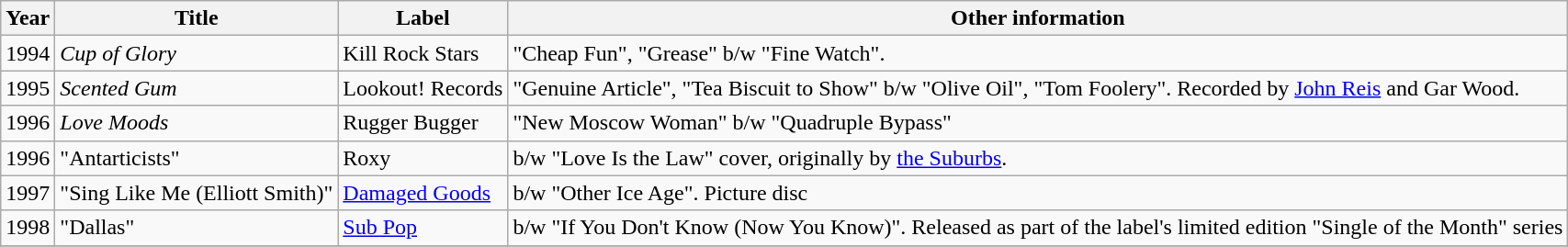<table class="wikitable">
<tr>
<th>Year</th>
<th>Title</th>
<th>Label</th>
<th>Other information</th>
</tr>
<tr>
<td>1994</td>
<td><em>Cup of Glory</em></td>
<td>Kill Rock Stars</td>
<td>"Cheap Fun", "Grease" b/w "Fine Watch".</td>
</tr>
<tr>
<td>1995</td>
<td><em>Scented Gum</em></td>
<td>Lookout! Records</td>
<td>"Genuine Article", "Tea Biscuit to Show" b/w "Olive Oil", "Tom Foolery". Recorded by <a href='#'>John Reis</a> and Gar Wood.</td>
</tr>
<tr>
<td>1996</td>
<td><em>Love Moods</em></td>
<td>Rugger Bugger</td>
<td>"New Moscow Woman" b/w "Quadruple Bypass"</td>
</tr>
<tr>
<td>1996</td>
<td>"Antarticists"</td>
<td>Roxy</td>
<td>b/w "Love Is the Law" cover, originally by <a href='#'>the Suburbs</a>.</td>
</tr>
<tr>
<td>1997</td>
<td>"Sing Like Me (Elliott Smith)"</td>
<td><a href='#'>Damaged Goods</a></td>
<td>b/w "Other Ice Age". Picture disc</td>
</tr>
<tr>
<td>1998</td>
<td>"Dallas"</td>
<td><a href='#'>Sub Pop</a></td>
<td>b/w "If You Don't Know (Now You Know)". Released as part of the label's limited edition "Single of the Month" series</td>
</tr>
<tr>
</tr>
</table>
